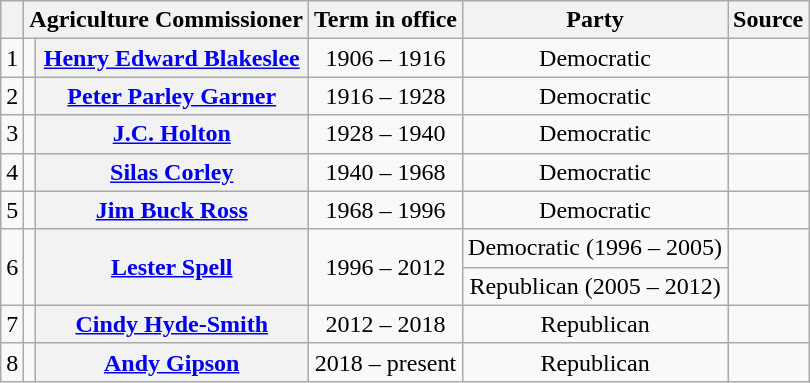<table class="wikitable sortable" style="text-align:center;">
<tr>
<th scope="col" data-sort-type="number"></th>
<th scope="col" colspan="2">Agriculture Commissioner</th>
<th scope="col">Term in office</th>
<th scope="col">Party</th>
<th scope="col" class="unsortable">Source</th>
</tr>
<tr>
<td>1</td>
<td></td>
<th scope="row"><a href='#'>Henry Edward Blakeslee</a></th>
<td>1906 – 1916</td>
<td>Democratic</td>
<td></td>
</tr>
<tr>
<td>2</td>
<td></td>
<th scope="row"><a href='#'>Peter Parley Garner</a></th>
<td>1916 – 1928</td>
<td>Democratic</td>
<td></td>
</tr>
<tr>
<td>3</td>
<td></td>
<th scope="row"><a href='#'>J.C. Holton</a></th>
<td>1928 – 1940</td>
<td>Democratic</td>
<td></td>
</tr>
<tr>
<td>4</td>
<td></td>
<th scope="row"><a href='#'>Silas Corley</a></th>
<td>1940 – 1968</td>
<td>Democratic</td>
<td></td>
</tr>
<tr>
<td>5</td>
<td></td>
<th scope="row"><a href='#'>Jim Buck Ross</a></th>
<td>1968 – 1996</td>
<td>Democratic</td>
<td></td>
</tr>
<tr>
<td rowspan=2>6</td>
<td rowspan=2></td>
<th scope="rowgroup" rowspan=2><a href='#'>Lester Spell</a></th>
<td rowspan=2>1996 – 2012</td>
<td rowspan=1 >Democratic (1996 – 2005)</td>
<td rowspan=2></td>
</tr>
<tr>
<td>Republican (2005 – 2012)</td>
</tr>
<tr>
<td>7</td>
<td></td>
<th scope="row"><a href='#'>Cindy Hyde-Smith</a></th>
<td>2012 – 2018</td>
<td>Republican</td>
<td></td>
</tr>
<tr>
<td>8</td>
<td></td>
<th scope="row"><a href='#'>Andy Gipson</a></th>
<td>2018 – present</td>
<td>Republican</td>
<td></td>
</tr>
</table>
